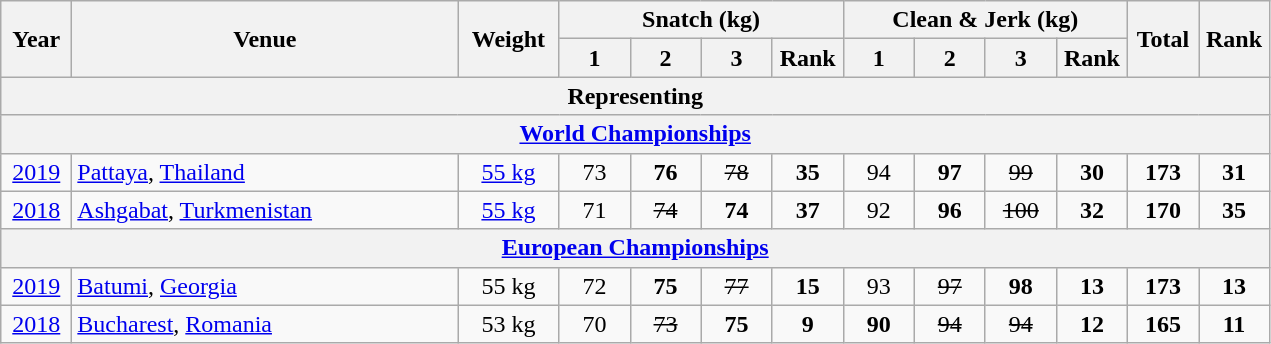<table class = "wikitable" style="text-align:center;">
<tr>
<th rowspan=2 width=40>Year</th>
<th rowspan=2 width=250>Venue</th>
<th rowspan=2 width=60>Weight</th>
<th colspan=4>Snatch (kg)</th>
<th colspan=4>Clean & Jerk (kg)</th>
<th rowspan=2 width=40>Total</th>
<th rowspan=2 width=40>Rank</th>
</tr>
<tr>
<th width=40>1</th>
<th width=40>2</th>
<th width=40>3</th>
<th width=40>Rank</th>
<th width=40>1</th>
<th width=40>2</th>
<th width=40>3</th>
<th width=40>Rank</th>
</tr>
<tr>
<th colspan=13>Representing </th>
</tr>
<tr>
<th colspan=13><a href='#'>World Championships</a></th>
</tr>
<tr>
<td><a href='#'>2019</a></td>
<td align=left> <a href='#'>Pattaya</a>, <a href='#'>Thailand</a></td>
<td><a href='#'>55 kg</a></td>
<td>73</td>
<td><strong>76</strong></td>
<td><s>78</s></td>
<td><strong>35</strong></td>
<td>94</td>
<td><strong>97</strong></td>
<td><s>99</s></td>
<td><strong>30</strong></td>
<td><strong>173</strong></td>
<td><strong>31</strong></td>
</tr>
<tr>
<td><a href='#'>2018</a></td>
<td align=left> <a href='#'>Ashgabat</a>, <a href='#'>Turkmenistan</a></td>
<td><a href='#'>55 kg</a></td>
<td>71</td>
<td><s>74</s></td>
<td><strong>74</strong></td>
<td><strong>37</strong></td>
<td>92</td>
<td><strong>96</strong></td>
<td><s>100</s></td>
<td><strong>32</strong></td>
<td><strong>170</strong></td>
<td><strong>35</strong></td>
</tr>
<tr>
<th colspan=13><a href='#'>European Championships</a></th>
</tr>
<tr>
<td><a href='#'>2019</a></td>
<td align=left> <a href='#'>Batumi</a>, <a href='#'>Georgia</a></td>
<td>55 kg</td>
<td>72</td>
<td><strong>75</strong></td>
<td><s>77</s></td>
<td><strong>15</strong></td>
<td>93</td>
<td><s>97</s></td>
<td><strong>98</strong></td>
<td><strong>13</strong></td>
<td><strong>173</strong></td>
<td><strong>13</strong></td>
</tr>
<tr>
<td><a href='#'>2018</a></td>
<td align=left> <a href='#'>Bucharest</a>, <a href='#'>Romania</a></td>
<td>53 kg</td>
<td>70</td>
<td><s>73</s></td>
<td><strong>75</strong></td>
<td><strong>9</strong></td>
<td><strong>90</strong></td>
<td><s>94</s></td>
<td><s>94</s></td>
<td><strong>12</strong></td>
<td><strong>165</strong></td>
<td><strong>11</strong></td>
</tr>
</table>
